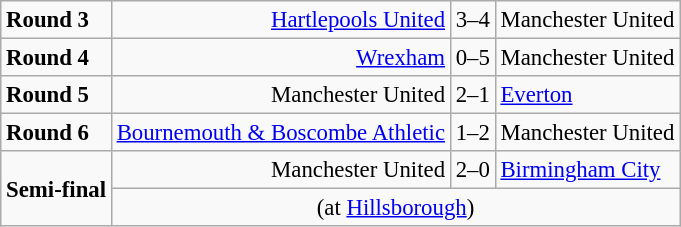<table class="wikitable" style="font-size:95%">
<tr>
<td><strong>Round 3</strong></td>
<td align=right><a href='#'>Hartlepools United</a></td>
<td>3–4</td>
<td>Manchester United</td>
</tr>
<tr>
<td><strong>Round 4</strong></td>
<td align=right><a href='#'>Wrexham</a></td>
<td>0–5</td>
<td>Manchester United</td>
</tr>
<tr>
<td><strong>Round 5</strong></td>
<td align=right>Manchester United</td>
<td>2–1</td>
<td><a href='#'>Everton</a></td>
</tr>
<tr>
<td><strong>Round 6</strong></td>
<td align=right><a href='#'>Bournemouth & Boscombe Athletic</a></td>
<td>1–2</td>
<td>Manchester United</td>
</tr>
<tr>
<td rowspan="2"><strong>Semi-final</strong></td>
<td align=right>Manchester United</td>
<td>2–0</td>
<td><a href='#'>Birmingham City</a></td>
</tr>
<tr>
<td colspan=4 align=center>(at <a href='#'>Hillsborough</a>)</td>
</tr>
</table>
